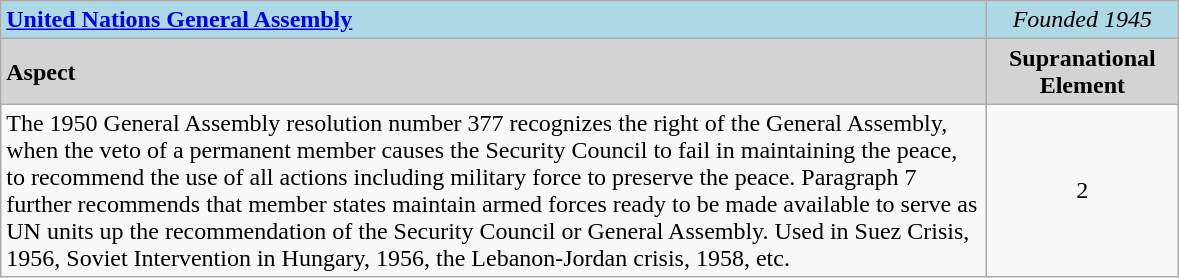<table class="wikitable">
<tr>
<td style="background:lightblue"  align="left" width="650px"><strong><a href='#'>United Nations General Assembly</a></strong></td>
<td style="background:lightblue"  align="center" width="120px"><em>Founded 1945</em></td>
</tr>
<tr>
<td style="background:lightgrey"><strong>Aspect</strong></td>
<td style="background:lightgrey" align="center" width="120px"><strong>Supranational Element</strong></td>
</tr>
<tr>
<td>The 1950 General Assembly resolution number 377 recognizes the right of the General Assembly, when the veto of a permanent member causes the Security Council to fail in maintaining the peace, to recommend the use of all actions including military force to preserve the peace.   Paragraph 7 further recommends that member states maintain armed forces ready to be made available to serve as UN units up the recommendation of the Security Council or General Assembly. Used in Suez Crisis, 1956, Soviet Intervention in Hungary, 1956, the Lebanon-Jordan crisis, 1958, etc.</td>
<td align="center" width="120px">2</td>
</tr>
</table>
